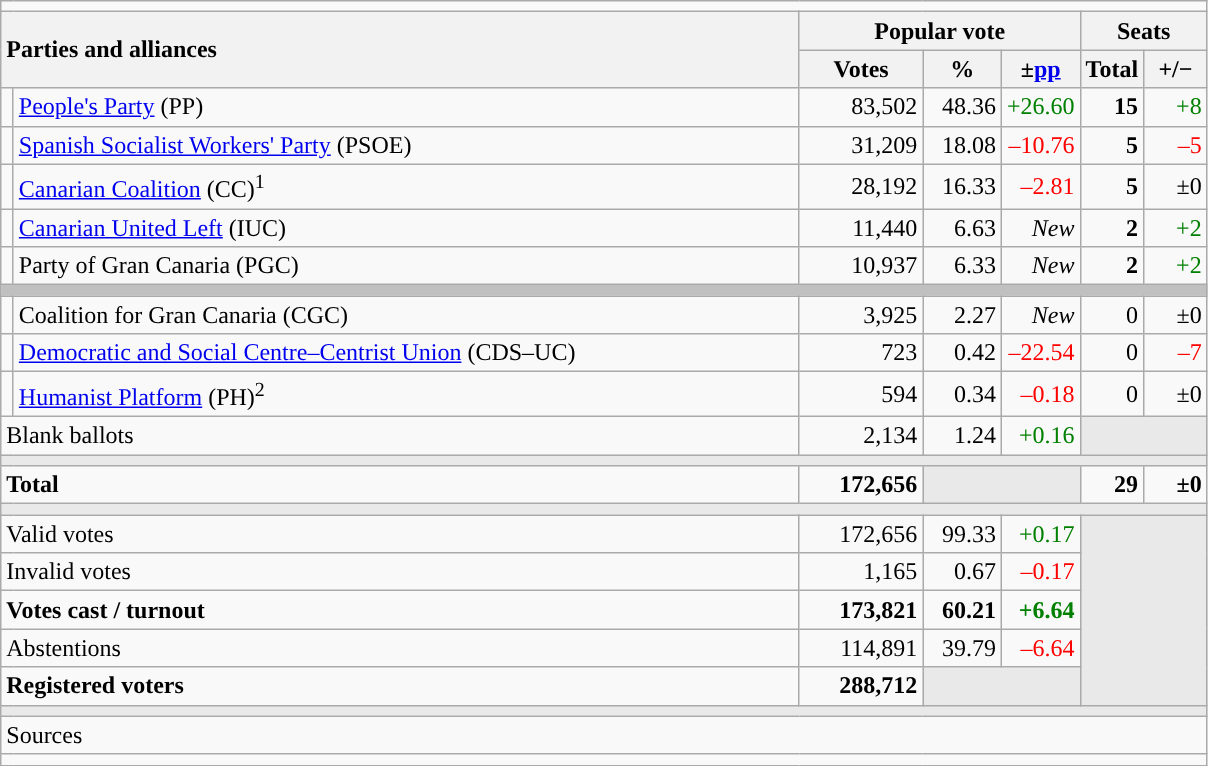<table class="wikitable" style="text-align:right;">
<tr>
<td colspan="7"></td>
</tr>
<tr>
<th style="text-align:left;" rowspan="2" colspan="2" width="525">Parties and alliances</th>
<th colspan="3">Popular vote</th>
<th colspan="2">Seats</th>
</tr>
<tr>
<th width="75">Votes</th>
<th width="45">%</th>
<th width="45">±<a href='#'>pp</a></th>
<th width="35">Total</th>
<th width="35">+/−</th>
</tr>
<tr>
<td width="1" style="color:inherit;background:"></td>
<td align="left"><a href='#'>People's Party</a> (PP)</td>
<td>83,502</td>
<td>48.36</td>
<td style="color:green;">+26.60</td>
<td><strong>15</strong></td>
<td style="color:green;">+8</td>
</tr>
<tr>
<td style="color:inherit;background:"></td>
<td align="left"><a href='#'>Spanish Socialist Workers' Party</a> (PSOE)</td>
<td>31,209</td>
<td>18.08</td>
<td style="color:red;">–10.76</td>
<td><strong>5</strong></td>
<td style="color:red;">–5</td>
</tr>
<tr>
<td style="color:inherit;background:"></td>
<td align="left"><a href='#'>Canarian Coalition</a> (CC)<sup>1</sup></td>
<td>28,192</td>
<td>16.33</td>
<td style="color:red;">–2.81</td>
<td><strong>5</strong></td>
<td>±0</td>
</tr>
<tr>
<td style="color:inherit;background:"></td>
<td align="left"><a href='#'>Canarian United Left</a> (IUC)</td>
<td>11,440</td>
<td>6.63</td>
<td><em>New</em></td>
<td><strong>2</strong></td>
<td style="color:green;">+2</td>
</tr>
<tr>
<td style="color:inherit;background:"></td>
<td align="left">Party of Gran Canaria (PGC)</td>
<td>10,937</td>
<td>6.33</td>
<td><em>New</em></td>
<td><strong>2</strong></td>
<td style="color:green;">+2</td>
</tr>
<tr>
<td colspan="7" style="color:inherit;background:#C0C0C0"></td>
</tr>
<tr>
<td style="color:inherit;background:"></td>
<td align="left">Coalition for Gran Canaria (CGC)</td>
<td>3,925</td>
<td>2.27</td>
<td><em>New</em></td>
<td>0</td>
<td>±0</td>
</tr>
<tr>
<td style="color:inherit;background:"></td>
<td align="left"><a href='#'>Democratic and Social Centre–Centrist Union</a> (CDS–UC)</td>
<td>723</td>
<td>0.42</td>
<td style="color:red;">–22.54</td>
<td>0</td>
<td style="color:red;">–7</td>
</tr>
<tr>
<td style="color:inherit;background:"></td>
<td align="left"><a href='#'>Humanist Platform</a> (PH)<sup>2</sup></td>
<td>594</td>
<td>0.34</td>
<td style="color:red;">–0.18</td>
<td>0</td>
<td>±0</td>
</tr>
<tr>
<td align="left" colspan="2">Blank ballots</td>
<td>2,134</td>
<td>1.24</td>
<td style="color:green;">+0.16</td>
<td style="color:inherit;background:#E9E9E9" colspan="2"></td>
</tr>
<tr>
<td colspan="7" style="color:inherit;background:#E9E9E9"></td>
</tr>
<tr style="font-weight:bold;">
<td align="left" colspan="2">Total</td>
<td>172,656</td>
<td bgcolor="#E9E9E9" colspan="2"></td>
<td>29</td>
<td>±0</td>
</tr>
<tr>
<td colspan="7" style="color:inherit;background:#E9E9E9"></td>
</tr>
<tr>
<td align="left" colspan="2">Valid votes</td>
<td>172,656</td>
<td>99.33</td>
<td style="color:green;">+0.17</td>
<td bgcolor="#E9E9E9" colspan="2" rowspan="5"></td>
</tr>
<tr>
<td align="left" colspan="2">Invalid votes</td>
<td>1,165</td>
<td>0.67</td>
<td style="color:red;">–0.17</td>
</tr>
<tr style="font-weight:bold;">
<td align="left" colspan="2">Votes cast / turnout</td>
<td>173,821</td>
<td>60.21</td>
<td style="color:green;">+6.64</td>
</tr>
<tr>
<td align="left" colspan="2">Abstentions</td>
<td>114,891</td>
<td>39.79</td>
<td style="color:red;">–6.64</td>
</tr>
<tr style="font-weight:bold;">
<td align="left" colspan="2">Registered voters</td>
<td>288,712</td>
<td bgcolor="#E9E9E9" colspan="2"></td>
</tr>
<tr>
<td colspan="7" style="color:inherit;background:#E9E9E9"></td>
</tr>
<tr>
<td align="left" colspan="7">Sources</td>
</tr>
<tr>
<td colspan="7" style="text-align:left; max-width:790px;"></td>
</tr>
</table>
